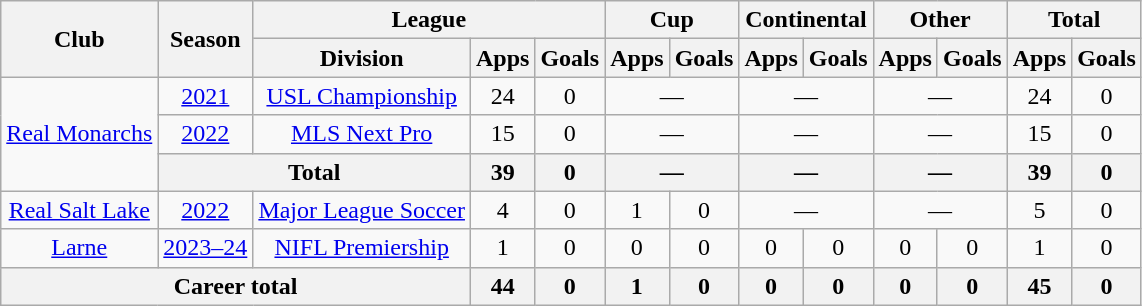<table class=wikitable style=text-align:center>
<tr>
<th rowspan=2>Club</th>
<th rowspan=2>Season</th>
<th colspan=3>League</th>
<th colspan=2>Cup</th>
<th colspan=2>Continental</th>
<th colspan=2>Other</th>
<th colspan=2>Total</th>
</tr>
<tr>
<th>Division</th>
<th>Apps</th>
<th>Goals</th>
<th>Apps</th>
<th>Goals</th>
<th>Apps</th>
<th>Goals</th>
<th>Apps</th>
<th>Goals</th>
<th>Apps</th>
<th>Goals</th>
</tr>
<tr>
<td rowspan=3><a href='#'>Real Monarchs</a></td>
<td><a href='#'>2021</a></td>
<td><a href='#'>USL Championship</a></td>
<td>24</td>
<td>0</td>
<td colspan=2>—</td>
<td colspan=2>—</td>
<td colspan=2>—</td>
<td>24</td>
<td>0</td>
</tr>
<tr>
<td><a href='#'>2022</a></td>
<td><a href='#'>MLS Next Pro</a></td>
<td>15</td>
<td>0</td>
<td colspan=2>—</td>
<td colspan=2>—</td>
<td colspan=2>—</td>
<td>15</td>
<td>0</td>
</tr>
<tr>
<th colspan="2">Total</th>
<th>39</th>
<th>0</th>
<th colspan=2>—</th>
<th colspan=2>—</th>
<th colspan=2>—</th>
<th>39</th>
<th>0</th>
</tr>
<tr>
<td rowspan=1><a href='#'>Real Salt Lake</a></td>
<td><a href='#'>2022</a></td>
<td><a href='#'>Major League Soccer</a></td>
<td>4</td>
<td>0</td>
<td>1</td>
<td>0</td>
<td colspan=2>—</td>
<td colspan=2>—</td>
<td>5</td>
<td>0</td>
</tr>
<tr>
<td><a href='#'>Larne</a></td>
<td><a href='#'>2023–24</a></td>
<td><a href='#'>NIFL Premiership</a></td>
<td>1</td>
<td>0</td>
<td>0</td>
<td>0</td>
<td>0</td>
<td>0</td>
<td>0</td>
<td>0</td>
<td>1</td>
<td>0</td>
</tr>
<tr>
<th colspan="3">Career total</th>
<th>44</th>
<th>0</th>
<th>1</th>
<th>0</th>
<th>0</th>
<th>0</th>
<th>0</th>
<th>0</th>
<th>45</th>
<th>0</th>
</tr>
</table>
